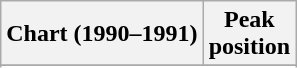<table class="wikitable sortable">
<tr>
<th align="left">Chart (1990–1991)</th>
<th align="center">Peak<br>position</th>
</tr>
<tr>
</tr>
<tr>
</tr>
</table>
